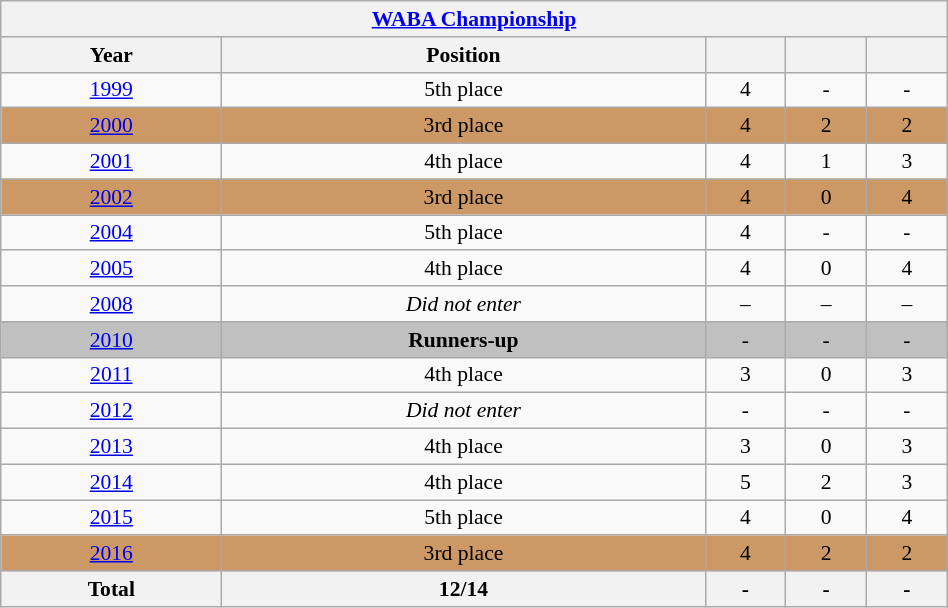<table class="wikitable" width=50% style="text-align: center;font-size:90%;">
<tr>
<th colspan=5><a href='#'>WABA Championship</a></th>
</tr>
<tr>
<th>Year</th>
<th>Position</th>
<th></th>
<th></th>
<th></th>
</tr>
<tr>
<td> <a href='#'>1999</a></td>
<td>5th place</td>
<td>4</td>
<td>-</td>
<td>-</td>
</tr>
<tr bgcolor="#cc9966">
<td> <a href='#'>2000</a></td>
<td>3rd place</td>
<td>4</td>
<td>2</td>
<td>2</td>
</tr>
<tr bgcolor=>
<td> <a href='#'>2001</a></td>
<td>4th place</td>
<td>4</td>
<td>1</td>
<td>3</td>
</tr>
<tr bgcolor="#cc9966">
<td>  <a href='#'>2002</a></td>
<td>3rd place</td>
<td>4</td>
<td>0</td>
<td>4</td>
</tr>
<tr>
<td> <a href='#'>2004</a></td>
<td>5th place</td>
<td>4</td>
<td>-</td>
<td>-</td>
</tr>
<tr bgcolor=>
<td> <a href='#'>2005</a></td>
<td>4th place</td>
<td>4</td>
<td>0</td>
<td>4</td>
</tr>
<tr>
<td> <a href='#'>2008</a></td>
<td><em>Did not enter</em></td>
<td>–</td>
<td>–</td>
<td>–</td>
</tr>
<tr bgcolor=silver>
<td> <a href='#'>2010</a></td>
<td><strong>Runners-up</strong></td>
<td>-</td>
<td>-</td>
<td>-</td>
</tr>
<tr bgcolor=>
<td> <a href='#'>2011</a></td>
<td>4th place</td>
<td>3</td>
<td>0</td>
<td>3</td>
</tr>
<tr bgcolor=>
<td> <a href='#'>2012</a></td>
<td><em>Did not enter</em></td>
<td>-</td>
<td>-</td>
<td>-</td>
</tr>
<tr bgcolor=>
<td> <a href='#'>2013</a></td>
<td>4th place</td>
<td>3</td>
<td>0</td>
<td>3</td>
</tr>
<tr bgcolor=>
<td> <a href='#'>2014</a></td>
<td>4th place</td>
<td>5</td>
<td>2</td>
<td>3</td>
</tr>
<tr>
<td> <a href='#'>2015</a></td>
<td>5th place</td>
<td>4</td>
<td>0</td>
<td>4</td>
</tr>
<tr bgcolor="#cc9966">
<td> <a href='#'>2016</a></td>
<td>3rd place</td>
<td>4</td>
<td>2</td>
<td>2</td>
</tr>
<tr>
<th>Total</th>
<th>12/14</th>
<th>-</th>
<th>-</th>
<th>-</th>
</tr>
</table>
